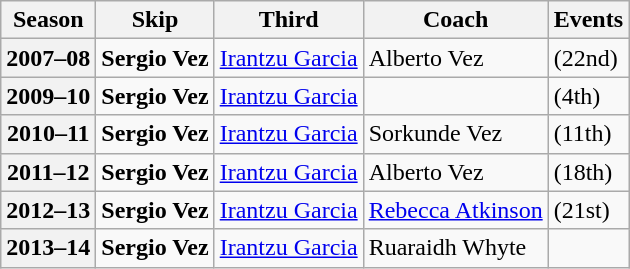<table class="wikitable">
<tr>
<th scope="col">Season</th>
<th scope="col">Skip</th>
<th scope="col">Third</th>
<th scope="col">Coach</th>
<th scope="col">Events</th>
</tr>
<tr>
<th scope="row">2007–08</th>
<td><strong>Sergio Vez</strong></td>
<td><a href='#'>Irantzu Garcia</a></td>
<td>Alberto Vez</td>
<td> (22nd)</td>
</tr>
<tr>
<th scope="row">2009–10</th>
<td><strong>Sergio Vez</strong></td>
<td><a href='#'>Irantzu Garcia</a></td>
<td></td>
<td> (4th)</td>
</tr>
<tr>
<th scope="row">2010–11</th>
<td><strong>Sergio Vez</strong></td>
<td><a href='#'>Irantzu Garcia</a></td>
<td>Sorkunde Vez</td>
<td> (11th)</td>
</tr>
<tr>
<th scope="row">2011–12</th>
<td><strong>Sergio Vez</strong></td>
<td><a href='#'>Irantzu Garcia</a></td>
<td>Alberto Vez</td>
<td> (18th)</td>
</tr>
<tr>
<th scope="row">2012–13</th>
<td><strong>Sergio Vez</strong></td>
<td><a href='#'>Irantzu Garcia</a></td>
<td><a href='#'>Rebecca Atkinson</a></td>
<td> (21st)</td>
</tr>
<tr>
<th scope="row">2013–14</th>
<td><strong>Sergio Vez</strong></td>
<td><a href='#'>Irantzu Garcia</a></td>
<td>Ruaraidh Whyte</td>
<td> </td>
</tr>
</table>
